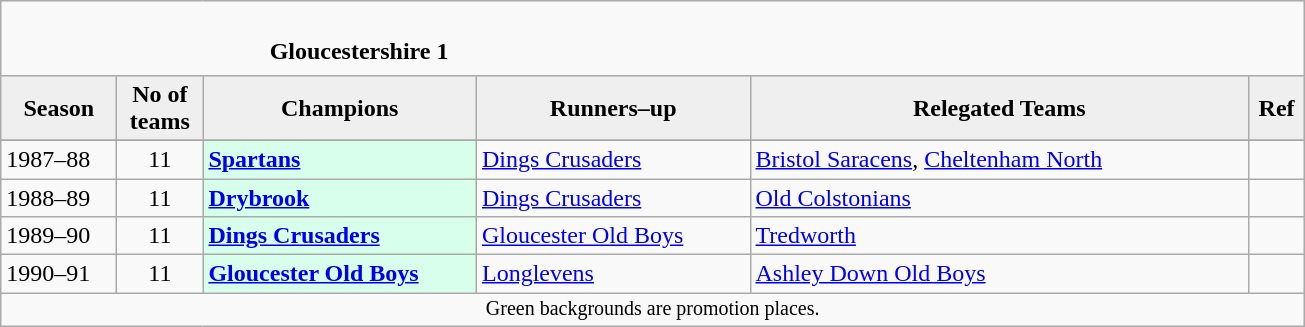<table class="wikitable" style="text-align: left;">
<tr>
<td colspan="11" cellpadding="0" cellspacing="0"><br><table border="0" style="width:100%;" cellpadding="0" cellspacing="0">
<tr>
<td style="width:20%; border:0;"></td>
<td style="border:0;"><strong>Gloucestershire 1</strong></td>
<td style="width:20%; border:0;"></td>
</tr>
</table>
</td>
</tr>
<tr>
<th style="background:#efefef; width:70px;">Season</th>
<th style="background:#efefef; width:50px;">No of teams</th>
<th style="background:#efefef; width:175px;">Champions</th>
<th style="background:#efefef; width:175px;">Runners–up</th>
<th style="background:#efefef; width:325px;">Relegated Teams</th>
<th style="background:#efefef; width:30px;">Ref</th>
</tr>
<tr align=left>
</tr>
<tr>
<td>1987–88</td>
<td style="text-align: center;">11</td>
<td style="background:#d8ffeb;"><strong><a href='#'>Spartans</a></strong></td>
<td><a href='#'>Dings Crusaders</a></td>
<td><a href='#'>Bristol Saracens</a>, <a href='#'>Cheltenham North</a></td>
<td></td>
</tr>
<tr>
<td>1988–89</td>
<td style="text-align: center;">11</td>
<td style="background:#d8ffeb;"><strong><a href='#'>Drybrook</a></strong></td>
<td><a href='#'>Dings Crusaders</a></td>
<td><a href='#'>Old Colstonians</a></td>
<td></td>
</tr>
<tr>
<td>1989–90</td>
<td style="text-align: center;">11</td>
<td style="background:#d8ffeb;"><strong><a href='#'>Dings Crusaders</a></strong></td>
<td><a href='#'>Gloucester Old Boys</a></td>
<td><a href='#'>Tredworth</a></td>
<td></td>
</tr>
<tr>
<td>1990–91</td>
<td style="text-align: center;">11</td>
<td style="background:#d8ffeb;"><strong><a href='#'>Gloucester Old Boys</a></strong></td>
<td><a href='#'>Longlevens</a></td>
<td><a href='#'>Ashley Down Old Boys</a></td>
<td></td>
</tr>
<tr>
<td colspan="15"  style="border:0; font-size:smaller; text-align:center;">Green backgrounds are promotion places.</td>
</tr>
</table>
